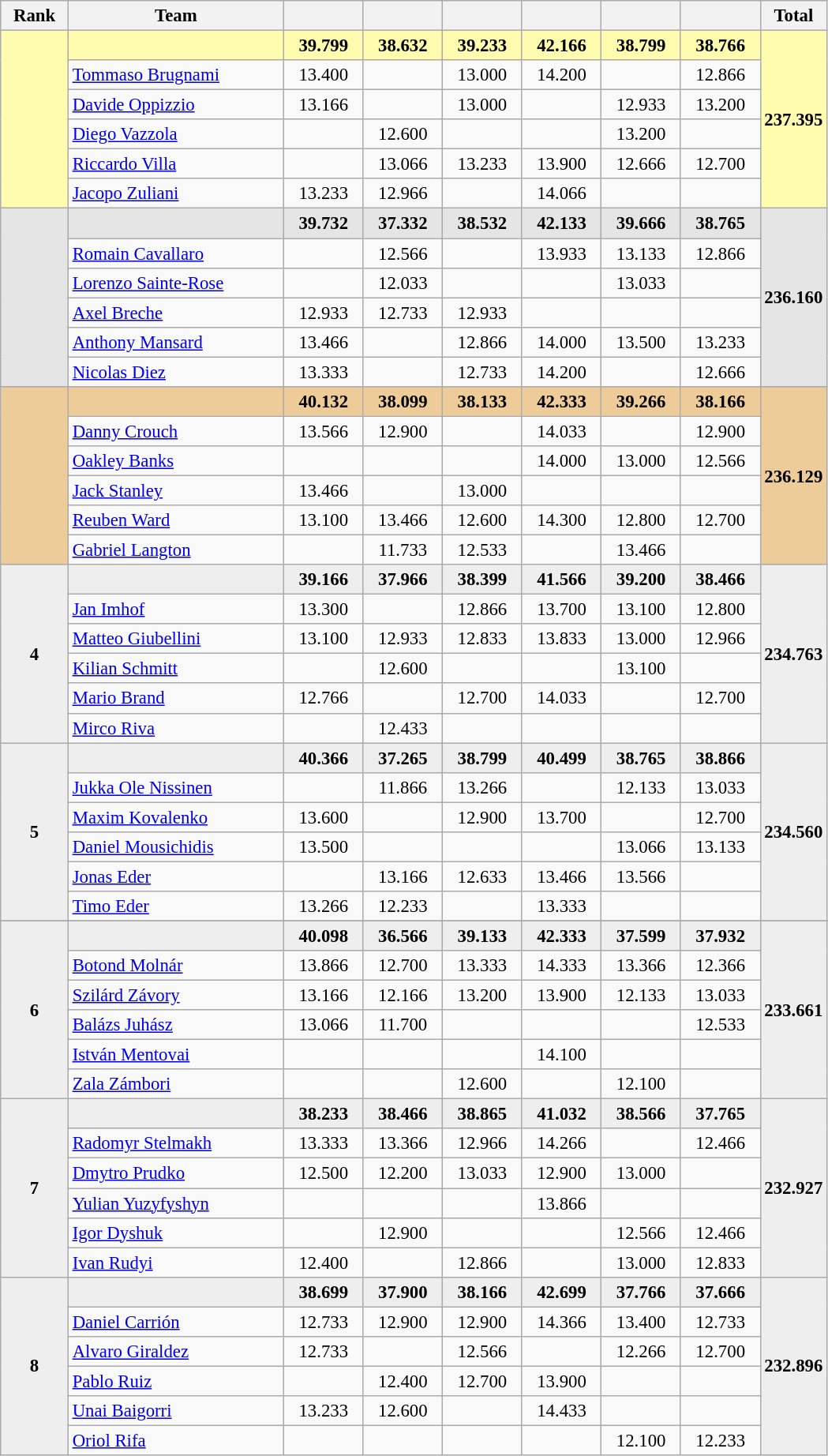<table style="text-align:center; font-size:95%" class="wikitable sortable">
<tr>
<th scope="col" style="width:50px;">Rank</th>
<th scope="col" style="width:175px;">Team</th>
<th scope="col" style="width:60px;"></th>
<th scope="col" style="width:60px;"></th>
<th scope="col" style="width:60px;"></th>
<th scope="col" style="width:60px;"></th>
<th scope="col" style="width:60px;"></th>
<th scope="col" style="width:60px;"></th>
<th>Total</th>
</tr>
<tr style="background:#fffcaf;">
<td rowspan="6"><strong></strong></td>
<td style="text-align:left;"><strong></strong></td>
<td><strong>39.799</strong></td>
<td><strong>38.632</strong></td>
<td><strong>39.233</strong></td>
<td><strong>42.166</strong></td>
<td><strong>38.799</strong></td>
<td><strong>38.766</strong></td>
<td rowspan="6"><strong>237.395</strong></td>
</tr>
<tr>
<td style="text-align:left;"><a href='#'>Tommaso Brugnami</a></td>
<td>13.400</td>
<td></td>
<td>13.000</td>
<td>14.200</td>
<td></td>
<td>12.866</td>
</tr>
<tr>
<td style="text-align:left;"><a href='#'>Davide Oppizzio</a></td>
<td>13.166</td>
<td></td>
<td>13.000</td>
<td></td>
<td>12.933</td>
<td>13.200</td>
</tr>
<tr>
<td style="text-align:left;"><a href='#'>Diego Vazzola</a></td>
<td></td>
<td>12.600</td>
<td></td>
<td></td>
<td>13.200</td>
<td></td>
</tr>
<tr>
<td style="text-align:left;"><a href='#'>Riccardo Villa</a></td>
<td></td>
<td>13.066</td>
<td>13.233</td>
<td>13.900</td>
<td>12.666</td>
<td>12.700</td>
</tr>
<tr>
<td style="text-align:left;"><a href='#'>Jacopo Zuliani</a></td>
<td>13.233</td>
<td>12.966</td>
<td></td>
<td>14.066</td>
<td></td>
<td></td>
</tr>
<tr style="background:#e5e5e5;">
<td rowspan="6"><strong></strong></td>
<td style="text-align:left;"><strong></strong></td>
<td><strong>39.732</strong></td>
<td><strong>37.332</strong></td>
<td><strong>38.532</strong></td>
<td><strong>42.133</strong></td>
<td><strong>39.666</strong></td>
<td><strong>38.765</strong></td>
<td rowspan="6"><strong>236.160</strong></td>
</tr>
<tr>
<td style="text-align:left;"><a href='#'>Romain Cavallaro</a></td>
<td></td>
<td>12.566</td>
<td></td>
<td>13.933</td>
<td>13.133</td>
<td>12.866</td>
</tr>
<tr>
<td style="text-align:left;"><a href='#'>Lorenzo Sainte-Rose</a></td>
<td></td>
<td>12.033</td>
<td></td>
<td></td>
<td>13.033</td>
<td></td>
</tr>
<tr>
<td style="text-align:left;"><a href='#'>Axel Breche</a></td>
<td>12.933</td>
<td>12.733</td>
<td>12.933</td>
<td></td>
<td></td>
<td></td>
</tr>
<tr>
<td style="text-align:left;"><a href='#'>Anthony Mansard</a></td>
<td>13.466</td>
<td></td>
<td>12.866</td>
<td>14.000</td>
<td>13.500</td>
<td>13.233</td>
</tr>
<tr>
<td style="text-align:left;"><a href='#'>Nicolas Diez</a></td>
<td>13.333</td>
<td></td>
<td>12.733</td>
<td>14.200</td>
<td></td>
<td>12.666</td>
</tr>
<tr style="background:#ec9;">
<td rowspan="6"><strong></strong></td>
<td style="text-align:left;"><strong></strong></td>
<td><strong>40.132</strong></td>
<td><strong>38.099</strong></td>
<td><strong>38.133</strong></td>
<td><strong>42.333</strong></td>
<td><strong>39.266</strong></td>
<td><strong>38.166</strong></td>
<td rowspan="6"><strong>236.129</strong></td>
</tr>
<tr>
<td style="text-align:left;"><a href='#'>Danny Crouch</a></td>
<td>13.566</td>
<td>12.900</td>
<td></td>
<td>14.033</td>
<td></td>
<td>12.900</td>
</tr>
<tr>
<td style="text-align:left;"><a href='#'>Oakley Banks</a></td>
<td></td>
<td></td>
<td></td>
<td>14.000</td>
<td>13.000</td>
<td>12.566</td>
</tr>
<tr>
<td style="text-align:left;"><a href='#'>Jack Stanley</a></td>
<td>13.466</td>
<td></td>
<td>13.000</td>
<td></td>
<td></td>
<td></td>
</tr>
<tr>
<td style="text-align:left;"><a href='#'>Reuben Ward</a></td>
<td>13.100</td>
<td>13.466</td>
<td>12.600</td>
<td>14.300</td>
<td>12.800</td>
<td>12.700</td>
</tr>
<tr>
<td style="text-align:left;"><a href='#'>Gabriel Langton</a></td>
<td></td>
<td>11.733</td>
<td>12.533</td>
<td></td>
<td>13.466</td>
<td></td>
</tr>
<tr style="background:#eee;">
<td rowspan="6"><strong>4</strong></td>
<td style="text-align:left;"><strong></strong></td>
<td><strong>39.166</strong></td>
<td><strong>37.966</strong></td>
<td><strong>38.399</strong></td>
<td><strong>41.566</strong></td>
<td><strong>39.200</strong></td>
<td><strong>38.466</strong></td>
<td rowspan="6"><strong>234.763</strong></td>
</tr>
<tr>
<td style="text-align:left;"><a href='#'>Jan Imhof</a></td>
<td>13.300</td>
<td></td>
<td>12.866</td>
<td>13.700</td>
<td>13.100</td>
<td>12.800</td>
</tr>
<tr>
<td style="text-align:left;"><a href='#'>Matteo Giubellini</a></td>
<td>13.100</td>
<td>12.933</td>
<td>12.833</td>
<td>13.833</td>
<td>13.000</td>
<td>12.966</td>
</tr>
<tr>
<td style="text-align:left;"><a href='#'>Kilian Schmitt</a></td>
<td></td>
<td>12.600</td>
<td></td>
<td></td>
<td>13.100</td>
<td></td>
</tr>
<tr>
<td style="text-align:left;"><a href='#'>Mario Brand</a></td>
<td>12.766</td>
<td></td>
<td>12.700</td>
<td>14.033</td>
<td></td>
<td>12.700</td>
</tr>
<tr>
<td style="text-align:left;"><a href='#'>Mirco Riva</a></td>
<td></td>
<td>12.433</td>
<td></td>
<td></td>
<td></td>
<td></td>
</tr>
<tr style="background:#eee;">
<td rowspan="6"><strong>5</strong></td>
<td style="text-align:left;"><strong></strong></td>
<td><strong>40.366</strong></td>
<td><strong>37.265</strong></td>
<td><strong>38.799</strong></td>
<td><strong>40.499</strong></td>
<td><strong>38.765</strong></td>
<td><strong>38.866</strong></td>
<td rowspan="6"><strong>234.560</strong></td>
</tr>
<tr>
<td style="text-align:left;"><a href='#'>Jukka Ole Nissinen</a></td>
<td></td>
<td>11.866</td>
<td>13.266</td>
<td></td>
<td>12.133</td>
<td>13.033</td>
</tr>
<tr>
<td style="text-align:left;"><a href='#'>Maxim Kovalenko</a></td>
<td>13.600</td>
<td></td>
<td>12.900</td>
<td>13.700</td>
<td></td>
<td>12.700</td>
</tr>
<tr>
<td style="text-align:left;"><a href='#'>Daniel Mousichidis</a></td>
<td>13.500</td>
<td></td>
<td></td>
<td></td>
<td>13.066</td>
<td>13.133</td>
</tr>
<tr>
<td style="text-align:left;"><a href='#'>Jonas Eder</a></td>
<td></td>
<td>13.166</td>
<td>12.633</td>
<td>13.466</td>
<td>13.566</td>
<td></td>
</tr>
<tr>
<td style="text-align:left;"><a href='#'>Timo Eder</a></td>
<td>13.266</td>
<td>12.233</td>
<td></td>
<td>13.333</td>
<td></td>
<td></td>
</tr>
<tr>
</tr>
<tr style="background:#eee;">
<td rowspan="6"><strong>6</strong></td>
<td style="text-align:left;"><strong></strong></td>
<td><strong>40.098</strong></td>
<td><strong>36.566</strong></td>
<td><strong>39.133</strong></td>
<td><strong>42.333</strong></td>
<td><strong>37.599</strong></td>
<td><strong>37.932</strong></td>
<td rowspan="6"><strong>233.661</strong></td>
</tr>
<tr>
<td style="text-align:left;"><a href='#'>Botond Molnár</a></td>
<td>13.866</td>
<td>12.700</td>
<td>13.333</td>
<td>14.333</td>
<td>13.366</td>
<td>12.366</td>
</tr>
<tr>
<td style="text-align:left;"><a href='#'>Szilárd Závory</a></td>
<td>13.166</td>
<td>12.166</td>
<td>13.200</td>
<td>13.900</td>
<td>12.133</td>
<td>13.033</td>
</tr>
<tr>
<td style="text-align:left;"><a href='#'>Balázs Juhász</a></td>
<td>13.066</td>
<td>11.700</td>
<td></td>
<td></td>
<td></td>
<td>12.533</td>
</tr>
<tr>
<td style="text-align:left;"><a href='#'>István Mentovai</a></td>
<td></td>
<td></td>
<td></td>
<td>14.100</td>
<td></td>
<td></td>
</tr>
<tr>
<td style="text-align:left;"><a href='#'>Zala Zámbori</a></td>
<td></td>
<td></td>
<td>12.600</td>
<td></td>
<td>12.100</td>
<td></td>
</tr>
<tr style="background:#eee;">
<td rowspan="6"><strong>7</strong></td>
<td style="text-align:left;"><strong></strong></td>
<td><strong>38.233</strong></td>
<td><strong>38.466</strong></td>
<td><strong>38.865</strong></td>
<td><strong>41.032</strong></td>
<td><strong>38.566</strong></td>
<td><strong>37.765</strong></td>
<td rowspan="6"><strong>232.927</strong></td>
</tr>
<tr>
<td style="text-align:left;"><a href='#'>Radomyr Stelmakh</a></td>
<td>13.333</td>
<td>13.366</td>
<td>12.966</td>
<td>14.266</td>
<td></td>
<td>12.466</td>
</tr>
<tr>
<td style="text-align:left;"><a href='#'>Dmytro Prudko</a></td>
<td>12.500</td>
<td>12.200</td>
<td>13.033</td>
<td>12.900</td>
<td>13.000</td>
<td></td>
</tr>
<tr>
<td style="text-align:left;"><a href='#'>Yulian Yuzyfyshyn</a></td>
<td></td>
<td></td>
<td></td>
<td>13.866</td>
<td></td>
<td></td>
</tr>
<tr>
<td style="text-align:left;"><a href='#'>Igor Dyshuk</a></td>
<td></td>
<td>12.900</td>
<td></td>
<td></td>
<td>12.566</td>
<td>12.466</td>
</tr>
<tr>
<td style="text-align:left;"><a href='#'>Ivan Rudyi</a></td>
<td>12.400</td>
<td></td>
<td>12.866</td>
<td></td>
<td>13.000</td>
<td>12.833</td>
</tr>
<tr style="background:#eee;">
<td rowspan="6"><strong>8</strong></td>
<td style="text-align:left;"><strong></strong></td>
<td><strong>38.699</strong></td>
<td><strong>37.900</strong></td>
<td><strong>38.166</strong></td>
<td><strong>42.699</strong></td>
<td><strong>37.766</strong></td>
<td><strong>37.666</strong></td>
<td rowspan="6"><strong>232.896</strong></td>
</tr>
<tr>
<td style="text-align:left;"><a href='#'>Daniel Carrión</a></td>
<td>12.733</td>
<td>12.900</td>
<td>12.900</td>
<td>14.366</td>
<td>13.400</td>
<td>12.733</td>
</tr>
<tr>
<td style="text-align:left;"><a href='#'>Alvaro Giraldez</a></td>
<td>12.733</td>
<td></td>
<td>12.566</td>
<td></td>
<td>12.266</td>
<td>12.700</td>
</tr>
<tr>
<td style="text-align:left;"><a href='#'>Pablo Ruiz</a></td>
<td></td>
<td>12.400</td>
<td>12.700</td>
<td>13.900</td>
<td></td>
<td></td>
</tr>
<tr>
<td style="text-align:left;"><a href='#'>Unai Baigorri</a></td>
<td>13.233</td>
<td>12.600</td>
<td></td>
<td>14.433</td>
<td></td>
<td></td>
</tr>
<tr>
<td style="text-align:left;"><a href='#'>Oriol Rifa</a></td>
<td></td>
<td></td>
<td></td>
<td></td>
<td>12.100</td>
<td>12.233</td>
</tr>
</table>
